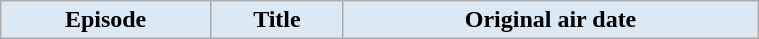<table class="wikitable plainrowheaders"  style="width:40%; margin:auto; background:#fff; float:left;">
<tr>
<th scope="col" style="background:#dbe9f4; color:#000;">Episode</th>
<th scope="col" style="background:#dbe9f4; color:#000;">Title</th>
<th scope="col" style="background:#dbe9f4; color:#000;">Original air date<br>


</th>
</tr>
</table>
